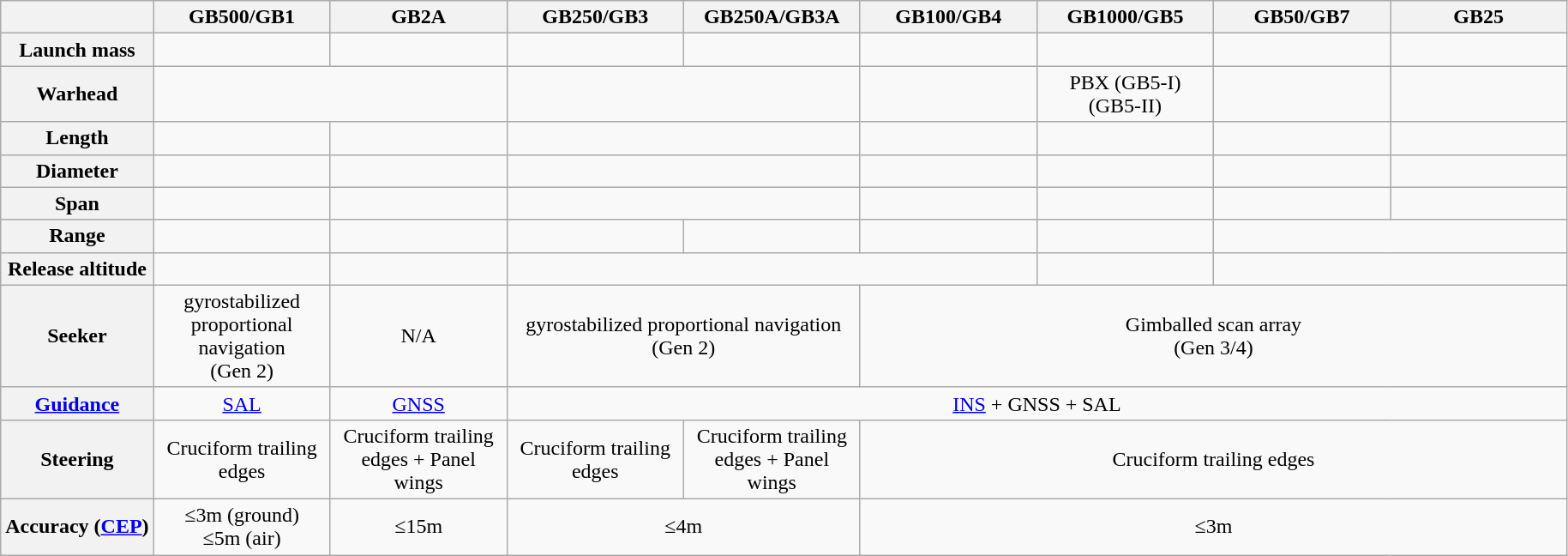<table class="wikitable" style=text-align:center;>
<tr>
<th></th>
<th style=width:130px;>GB500/GB1</th>
<th style=width:130px;>GB2A</th>
<th style=width:130px;>GB250/GB3</th>
<th style=width:130px;>GB250A/GB3A</th>
<th style=width:130px;>GB100/GB4</th>
<th style=width:130px;>GB1000/GB5</th>
<th style=width:130px;>GB50/GB7</th>
<th style=width:130px;>GB25</th>
</tr>
<tr>
<th>Launch mass</th>
<td></td>
<td></td>
<td></td>
<td></td>
<td></td>
<td></td>
<td></td>
<td></td>
</tr>
<tr>
<th>Warhead</th>
<td colspan=2 style="text-align: center;"></td>
<td colspan=2 style="text-align: center;"></td>
<td></td>
<td> PBX (GB5-I)<br> (GB5-II)</td>
<td></td>
<td></td>
</tr>
<tr>
<th>Length</th>
<td></td>
<td></td>
<td colspan=2 style="text-align: center;"></td>
<td></td>
<td></td>
<td></td>
<td></td>
</tr>
<tr>
<th>Diameter</th>
<td></td>
<td></td>
<td colspan=2 style="text-align: center;"></td>
<td></td>
<td></td>
<td></td>
<td></td>
</tr>
<tr>
<th>Span</th>
<td></td>
<td></td>
<td colspan=2 style="text-align: center;"></td>
<td></td>
<td></td>
<td></td>
<td></td>
</tr>
<tr>
<th>Range</th>
<td></td>
<td></td>
<td></td>
<td></td>
<td></td>
<td></td>
<td colspan=2 style="text-align: center;"></td>
</tr>
<tr>
<th>Release altitude</th>
<td></td>
<td></td>
<td colspan=3 style="text-align: center;"></td>
<td></td>
<td colspan=2 style="text-align: center;"></td>
</tr>
<tr>
<th>Seeker</th>
<td>gyrostabilized proportional navigation<br>(Gen 2)</td>
<td>N/A</td>
<td colspan=2 style="text-align: center;">gyrostabilized proportional navigation<br>(Gen 2)</td>
<td colspan=4 style="text-align: center;">Gimballed scan array<br>(Gen 3/4)</td>
</tr>
<tr>
<th><a href='#'>Guidance</a></th>
<td><a href='#'>SAL</a></td>
<td><a href='#'>GNSS</a></td>
<td colspan=6 style="text-align: center;"><a href='#'>INS</a> + GNSS + SAL</td>
</tr>
<tr>
<th>Steering</th>
<td>Cruciform trailing edges</td>
<td>Cruciform trailing edges + Panel wings</td>
<td>Cruciform trailing edges</td>
<td>Cruciform trailing edges + Panel wings</td>
<td colspan=4 style="text-align: center;">Cruciform trailing edges</td>
</tr>
<tr>
<th>Accuracy (<a href='#'>CEP</a>)</th>
<td>≤3m (ground)<br>≤5m (air)</td>
<td>≤15m</td>
<td colspan=2 style="text-align: center;">≤4m</td>
<td colspan=4 style="text-align: center;">≤3m</td>
</tr>
</table>
